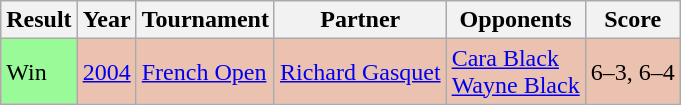<table class="sortable wikitable">
<tr>
<th>Result</th>
<th>Year</th>
<th>Tournament</th>
<th>Partner</th>
<th>Opponents</th>
<th>Score</th>
</tr>
<tr style="background:#ebc2af;">
<td bgcolor=98FB98>Win</td>
<td><a href='#'>2004</a></td>
<td><a href='#'>French Open</a></td>
<td> <a href='#'>Richard Gasquet</a></td>
<td> <a href='#'>Cara Black</a> <br>  <a href='#'>Wayne Black</a></td>
<td>6–3, 6–4</td>
</tr>
</table>
